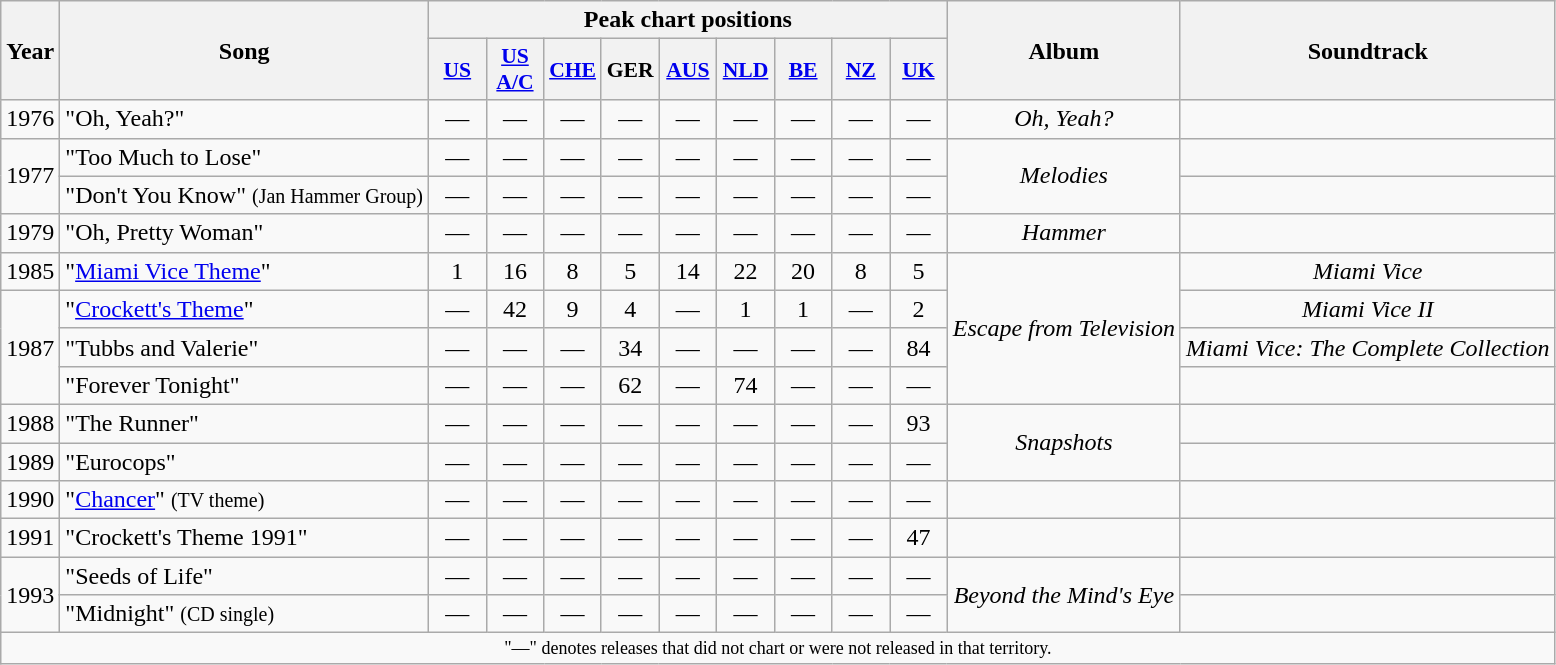<table class="wikitable">
<tr>
<th scope="col" rowspan="2">Year</th>
<th scope="col" rowspan="2">Song</th>
<th scope="col" colspan="9">Peak chart positions</th>
<th scope="col" rowspan="2">Album</th>
<th scope="col" rowspan="2">Soundtrack</th>
</tr>
<tr>
<th scope="col" style="width:2.2em;font-size:90%;"><a href='#'>US</a><br></th>
<th scope="col" style="width:2.2em;font-size:90%;"><a href='#'>US A/C</a><br></th>
<th scope="col" style="width:2.2em;font-size:90%;"><a href='#'>CHE</a><br></th>
<th scope="col" style="width:2.2em;font-size:90%;">GER</th>
<th scope="col" style="width:2.2em;font-size:90%;"><a href='#'>AUS</a><br></th>
<th scope="col" style="width:2.2em;font-size:90%;"><a href='#'>NLD</a><br></th>
<th scope="col" style="width:2.2em;font-size:90%;"><a href='#'>BE</a><br></th>
<th scope="col" style="width:2.2em;font-size:90%;"><a href='#'>NZ</a><br></th>
<th scope="col" style="width:2.2em;font-size:90%;"><a href='#'>UK</a><br></th>
</tr>
<tr>
<td>1976</td>
<td>"Oh, Yeah?"</td>
<td style="text-align:center;">—</td>
<td style="text-align:center;">—</td>
<td style="text-align:center;">—</td>
<td style="text-align:center;">—</td>
<td style="text-align:center;">—</td>
<td style="text-align:center;">—</td>
<td style="text-align:center;">—</td>
<td style="text-align:center;">—</td>
<td style="text-align:center;">—</td>
<td rowspan="1" style="text-align:center;"><em>Oh, Yeah?</em></td>
<td></td>
</tr>
<tr>
<td rowspan="2">1977</td>
<td>"Too Much to Lose"</td>
<td style="text-align:center;">—</td>
<td style="text-align:center;">—</td>
<td style="text-align:center;">—</td>
<td style="text-align:center;">—</td>
<td style="text-align:center;">—</td>
<td style="text-align:center;">—</td>
<td style="text-align:center;">—</td>
<td style="text-align:center;">—</td>
<td style="text-align:center;">—</td>
<td rowspan="2" style="text-align:center;"><em>Melodies</em></td>
<td></td>
</tr>
<tr>
<td>"Don't You Know" <small>(Jan Hammer Group)</small></td>
<td style="text-align:center;">—</td>
<td style="text-align:center;">—</td>
<td style="text-align:center;">—</td>
<td style="text-align:center;">—</td>
<td style="text-align:center;">—</td>
<td style="text-align:center;">—</td>
<td style="text-align:center;">—</td>
<td style="text-align:center;">—</td>
<td style="text-align:center;">—</td>
<td></td>
</tr>
<tr>
<td>1979</td>
<td>"Oh, Pretty Woman"</td>
<td style="text-align:center;">—</td>
<td style="text-align:center;">—</td>
<td style="text-align:center;">—</td>
<td style="text-align:center;">—</td>
<td style="text-align:center;">—</td>
<td style="text-align:center;">—</td>
<td style="text-align:center;">—</td>
<td style="text-align:center;">—</td>
<td style="text-align:center;">—</td>
<td style="text-align:center;"><em>Hammer</em></td>
<td></td>
</tr>
<tr>
<td>1985</td>
<td>"<a href='#'>Miami Vice Theme</a>"</td>
<td style="text-align:center;">1</td>
<td style="text-align:center;">16</td>
<td style="text-align:center;">8</td>
<td style="text-align:center;">5</td>
<td style="text-align:center;">14</td>
<td style="text-align:center;">22</td>
<td style="text-align:center;">20</td>
<td style="text-align:center;">8</td>
<td style="text-align:center;">5</td>
<td rowspan="4" style="text-align:center;"><em>Escape from Television</em></td>
<td style="text-align:center;"><em>Miami Vice</em></td>
</tr>
<tr>
<td rowspan="3">1987</td>
<td>"<a href='#'>Crockett's Theme</a>"</td>
<td style="text-align:center;">—</td>
<td style="text-align:center;">42</td>
<td style="text-align:center;">9</td>
<td style="text-align:center;">4</td>
<td style="text-align:center;">—</td>
<td style="text-align:center;">1</td>
<td style="text-align:center;">1</td>
<td style="text-align:center;">—</td>
<td style="text-align:center;">2</td>
<td style="text-align:center;"><em>Miami Vice II</em></td>
</tr>
<tr>
<td>"Tubbs and Valerie"</td>
<td style="text-align:center;">—</td>
<td style="text-align:center;">—</td>
<td style="text-align:center;">—</td>
<td style="text-align:center;">34</td>
<td style="text-align:center;">—</td>
<td style="text-align:center;">—</td>
<td style="text-align:center;">—</td>
<td style="text-align:center;">—</td>
<td style="text-align:center;">84</td>
<td style="text-align:center;"><em>Miami Vice: The Complete Collection</em></td>
</tr>
<tr>
<td>"Forever Tonight"</td>
<td style="text-align:center;">—</td>
<td style="text-align:center;">—</td>
<td style="text-align:center;">—</td>
<td style="text-align:center;">62</td>
<td style="text-align:center;">—</td>
<td style="text-align:center;">74</td>
<td style="text-align:center;">—</td>
<td style="text-align:center;">—</td>
<td style="text-align:center;">—</td>
<td></td>
</tr>
<tr>
<td>1988</td>
<td>"The Runner"</td>
<td style="text-align:center;">—</td>
<td style="text-align:center;">—</td>
<td style="text-align:center;">—</td>
<td style="text-align:center;">—</td>
<td style="text-align:center;">—</td>
<td style="text-align:center;">—</td>
<td style="text-align:center;">—</td>
<td style="text-align:center;">—</td>
<td style="text-align:center;">93</td>
<td rowspan="2" style="text-align:center;"><em>Snapshots</em></td>
<td></td>
</tr>
<tr>
<td>1989</td>
<td>"Eurocops"</td>
<td style="text-align:center;">—</td>
<td style="text-align:center;">—</td>
<td style="text-align:center;">—</td>
<td style="text-align:center;">—</td>
<td style="text-align:center;">—</td>
<td style="text-align:center;">—</td>
<td style="text-align:center;">—</td>
<td style="text-align:center;">—</td>
<td style="text-align:center;">—</td>
<td></td>
</tr>
<tr>
<td>1990</td>
<td>"<a href='#'>Chancer</a>" <small>(TV theme)</small></td>
<td style="text-align:center;">—</td>
<td style="text-align:center;">—</td>
<td style="text-align:center;">—</td>
<td style="text-align:center;">—</td>
<td style="text-align:center;">—</td>
<td style="text-align:center;">—</td>
<td style="text-align:center;">—</td>
<td style="text-align:center;">—</td>
<td style="text-align:center;">—</td>
<td></td>
<td></td>
</tr>
<tr>
<td>1991</td>
<td>"Crockett's Theme 1991"</td>
<td style="text-align:center;">—</td>
<td style="text-align:center;">—</td>
<td style="text-align:center;">—</td>
<td style="text-align:center;">—</td>
<td style="text-align:center;">—</td>
<td style="text-align:center;">—</td>
<td style="text-align:center;">—</td>
<td style="text-align:center;">—</td>
<td style="text-align:center;">47</td>
<td></td>
<td></td>
</tr>
<tr>
<td rowspan="2">1993</td>
<td>"Seeds of Life"</td>
<td style="text-align:center;">—</td>
<td style="text-align:center;">—</td>
<td style="text-align:center;">—</td>
<td style="text-align:center;">—</td>
<td style="text-align:center;">—</td>
<td style="text-align:center;">—</td>
<td style="text-align:center;">—</td>
<td style="text-align:center;">—</td>
<td style="text-align:center;">—</td>
<td rowspan="2" style="text-align:center;"><em>Beyond the Mind's Eye</em></td>
<td></td>
</tr>
<tr>
<td>"Midnight" <small>(CD single)</small></td>
<td style="text-align:center;">—</td>
<td style="text-align:center;">—</td>
<td style="text-align:center;">—</td>
<td style="text-align:center;">—</td>
<td style="text-align:center;">—</td>
<td style="text-align:center;">—</td>
<td style="text-align:center;">—</td>
<td style="text-align:center;">—</td>
<td style="text-align:center;">—</td>
<td></td>
</tr>
<tr>
<td colspan="13" style="text-align:center; font-size:9pt;">"—" denotes releases that did not chart or were not released in that territory.</td>
</tr>
</table>
